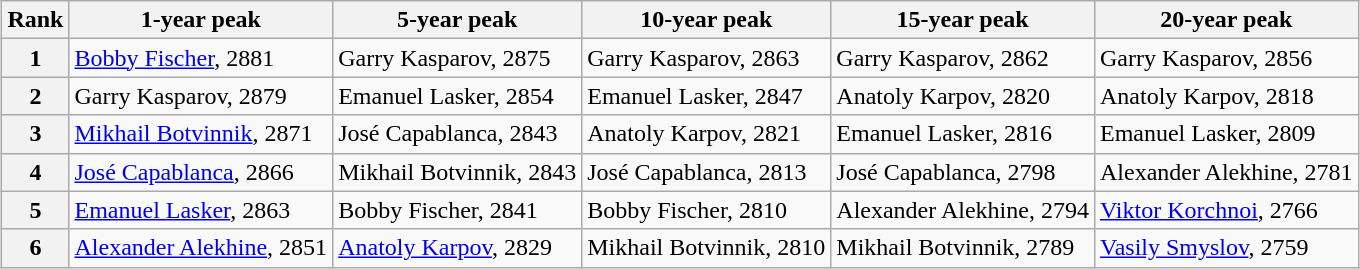<table class="wikitable" style="margin:1em auto 1em auto;">
<tr>
<th>Rank</th>
<th>1-year peak</th>
<th>5-year peak</th>
<th>10-year peak</th>
<th>15-year peak</th>
<th>20-year peak</th>
</tr>
<tr>
<th>1</th>
<td><a href='#'>Bobby Fischer</a>, 2881</td>
<td>Garry Kasparov, 2875</td>
<td>Garry Kasparov, 2863</td>
<td>Garry Kasparov, 2862</td>
<td>Garry Kasparov, 2856</td>
</tr>
<tr>
<th>2</th>
<td>Garry Kasparov, 2879</td>
<td>Emanuel Lasker, 2854</td>
<td>Emanuel Lasker, 2847</td>
<td>Anatoly Karpov, 2820</td>
<td>Anatoly Karpov, 2818</td>
</tr>
<tr>
<th>3</th>
<td><a href='#'>Mikhail Botvinnik</a>, 2871</td>
<td>José Capablanca, 2843</td>
<td>Anatoly Karpov, 2821</td>
<td>Emanuel Lasker, 2816</td>
<td>Emanuel Lasker, 2809</td>
</tr>
<tr>
<th>4</th>
<td><a href='#'>José Capablanca</a>, 2866</td>
<td>Mikhail Botvinnik, 2843</td>
<td>José Capablanca, 2813</td>
<td>José Capablanca, 2798</td>
<td>Alexander Alekhine, 2781</td>
</tr>
<tr>
<th>5</th>
<td><a href='#'>Emanuel Lasker</a>, 2863</td>
<td>Bobby Fischer, 2841</td>
<td>Bobby Fischer, 2810</td>
<td>Alexander Alekhine, 2794</td>
<td><a href='#'>Viktor Korchnoi</a>, 2766</td>
</tr>
<tr>
<th>6</th>
<td><a href='#'>Alexander Alekhine</a>, 2851</td>
<td><a href='#'>Anatoly Karpov</a>, 2829</td>
<td>Mikhail Botvinnik, 2810</td>
<td>Mikhail Botvinnik, 2789</td>
<td><a href='#'>Vasily Smyslov</a>, 2759</td>
</tr>
</table>
